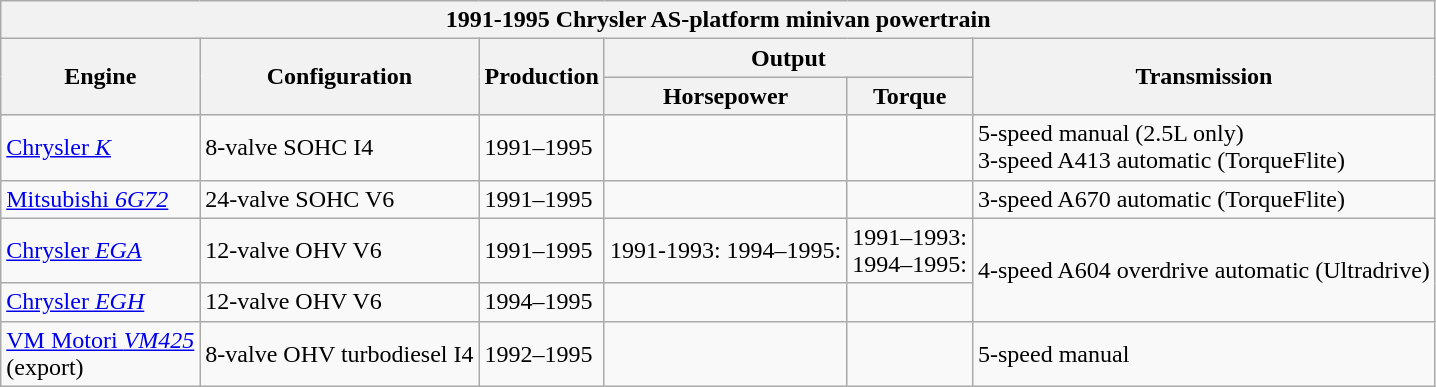<table class="wikitable">
<tr>
<th colspan="6">1991-1995 Chrysler AS-platform minivan powertrain</th>
</tr>
<tr>
<th rowspan="2">Engine</th>
<th rowspan="2">Configuration</th>
<th rowspan="2">Production</th>
<th colspan="2">Output</th>
<th rowspan="2">Transmission</th>
</tr>
<tr>
<th>Horsepower</th>
<th>Torque</th>
</tr>
<tr>
<td><a href='#'>Chrysler <em>K</em></a></td>
<td> 8-valve SOHC I4</td>
<td>1991–1995</td>
<td></td>
<td></td>
<td>5-speed manual (2.5L only)<br>3-speed A413 automatic (TorqueFlite)</td>
</tr>
<tr>
<td><a href='#'>Mitsubishi <em>6G72</em></a></td>
<td> 24-valve SOHC V6</td>
<td>1991–1995</td>
<td></td>
<td></td>
<td>3-speed A670 automatic (TorqueFlite)</td>
</tr>
<tr>
<td><a href='#'>Chrysler <em>EGA</em></a></td>
<td> 12-valve OHV V6</td>
<td>1991–1995</td>
<td>1991-1993: 1994–1995: </td>
<td>1991–1993: <br>1994–1995: </td>
<td rowspan="2">4-speed A604 overdrive automatic (Ultradrive)</td>
</tr>
<tr>
<td><a href='#'>Chrysler <em>EGH</em></a></td>
<td> 12-valve OHV V6</td>
<td>1994–1995</td>
<td></td>
<td></td>
</tr>
<tr>
<td><a href='#'>VM Motori <em>VM425</em></a><br>(export)</td>
<td> 8-valve OHV turbodiesel I4</td>
<td>1992–1995</td>
<td></td>
<td></td>
<td>5-speed manual</td>
</tr>
</table>
